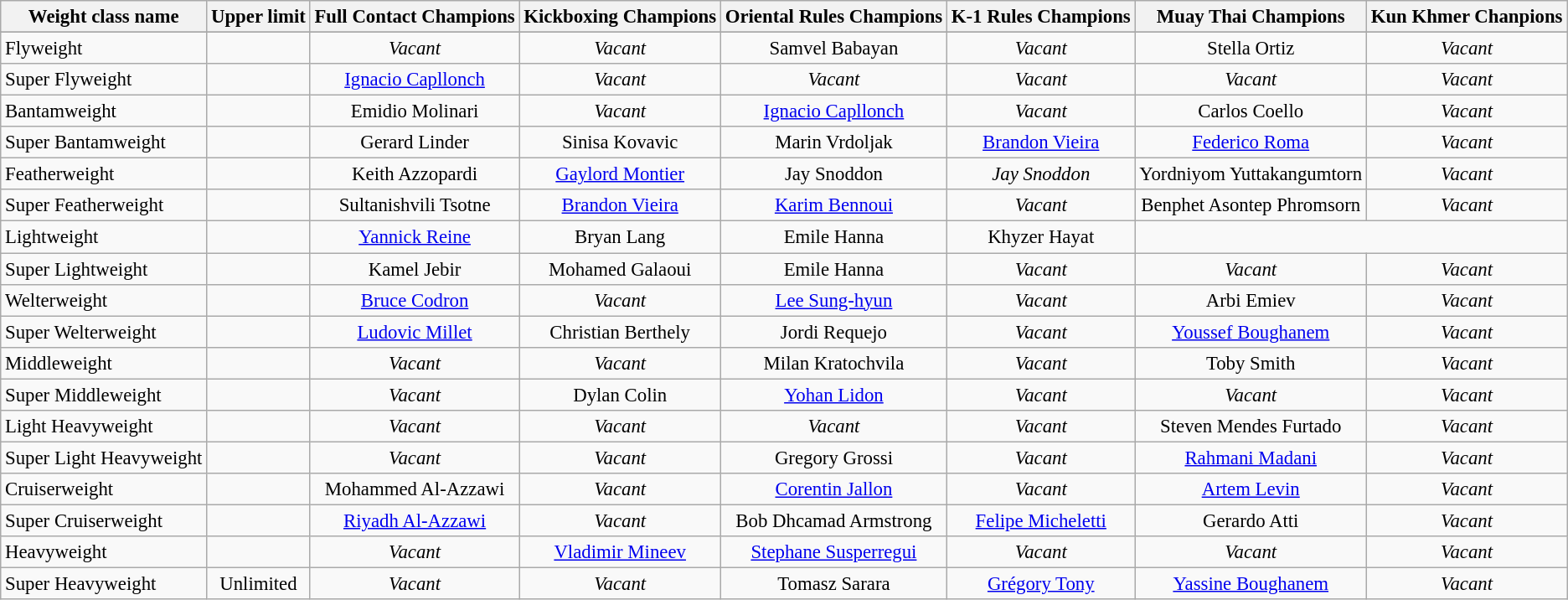<table class="wikitable" style="font-size:95%;">
<tr>
<th>Weight class name</th>
<th>Upper limit</th>
<th>Full Contact Champions</th>
<th>Kickboxing Champions</th>
<th>Oriental Rules Champions</th>
<th>K-1 Rules Champions</th>
<th>Muay Thai Champions</th>
<th>Kun Khmer Chanpions</th>
</tr>
<tr>
</tr>
<tr align="center">
<td align="left">Flyweight</td>
<td></td>
<td><em>Vacant</em></td>
<td><em>Vacant</em></td>
<td> Samvel Babayan</td>
<td><em>Vacant</em></td>
<td> Stella Ortiz</td>
<td><em>Vacant</em></td>
</tr>
<tr align="center">
<td align="left">Super Flyweight</td>
<td></td>
<td> <a href='#'>Ignacio Capllonch</a></td>
<td><em>Vacant</em></td>
<td><em>Vacant</em></td>
<td><em>Vacant</em></td>
<td><em>Vacant</em></td>
<td><em>Vacant</em></td>
</tr>
<tr align="center">
<td align="left">Bantamweight</td>
<td></td>
<td> Emidio Molinari</td>
<td><em>Vacant</em></td>
<td> <a href='#'>Ignacio Capllonch</a></td>
<td><em>Vacant</em></td>
<td> Carlos Coello</td>
<td><em>Vacant</em></td>
</tr>
<tr align="center">
<td align="left">Super Bantamweight</td>
<td></td>
<td> Gerard Linder</td>
<td> Sinisa Kovavic</td>
<td> Marin Vrdoljak</td>
<td> <a href='#'>Brandon Vieira</a></td>
<td> <a href='#'>Federico Roma</a></td>
<td><em>Vacant</em></td>
</tr>
<tr align="center">
<td align="left">Featherweight</td>
<td></td>
<td> Keith Azzopardi</td>
<td> <a href='#'>Gaylord Montier</a></td>
<td> Jay Snoddon</td>
<td><em>Jay Snoddon</em></td>
<td> Yordniyom Yuttakangumtorn</td>
<td><em>Vacant</em></td>
</tr>
<tr align="center">
<td align="left">Super Featherweight</td>
<td></td>
<td> Sultanishvili Tsotne</td>
<td> <a href='#'>Brandon Vieira</a></td>
<td> <a href='#'>Karim Bennoui</a></td>
<td><em>Vacant</em></td>
<td> Benphet Asontep Phromsorn</td>
<td><em>Vacant</em></td>
</tr>
<tr align="center">
<td align="left">Lightweight</td>
<td></td>
<td> <a href='#'>Yannick Reine</a></td>
<td> Bryan Lang</td>
<td> Emile Hanna</td>
<td> Khyzer Hayat</td>
</tr>
<tr align="center">
<td align="left">Super Lightweight</td>
<td></td>
<td> Kamel Jebir</td>
<td> Mohamed Galaoui</td>
<td> Emile Hanna</td>
<td><em>Vacant</em></td>
<td><em>Vacant</em></td>
<td><em>Vacant</em></td>
</tr>
<tr align="center">
<td align="left">Welterweight</td>
<td></td>
<td> <a href='#'>Bruce Codron</a></td>
<td><em>Vacant</em></td>
<td> <a href='#'>Lee Sung-hyun</a></td>
<td><em>Vacant</em></td>
<td> Arbi Emiev</td>
<td><em>Vacant</em></td>
</tr>
<tr align="center">
<td align="left">Super Welterweight</td>
<td></td>
<td> <a href='#'>Ludovic Millet</a></td>
<td> Christian Berthely</td>
<td> Jordi Requejo</td>
<td><em>Vacant</em></td>
<td> <a href='#'>Youssef Boughanem</a></td>
<td><em>Vacant</em></td>
</tr>
<tr align="center">
<td align="left">Middleweight</td>
<td></td>
<td><em>Vacant</em></td>
<td><em>Vacant</em></td>
<td> Milan Kratochvila</td>
<td><em>Vacant</em></td>
<td> Toby Smith</td>
<td><em>Vacant</em></td>
</tr>
<tr align="center">
<td align="left">Super Middleweight</td>
<td></td>
<td><em>Vacant</em></td>
<td> Dylan Colin</td>
<td> <a href='#'>Yohan Lidon</a></td>
<td><em>Vacant</em></td>
<td><em>Vacant</em></td>
<td><em>Vacant</em></td>
</tr>
<tr align="center">
<td align="left">Light Heavyweight</td>
<td></td>
<td><em>Vacant</em></td>
<td><em>Vacant</em></td>
<td><em>Vacant</em></td>
<td><em>Vacant</em></td>
<td> Steven Mendes Furtado</td>
<td><em>Vacant</em></td>
</tr>
<tr align="center">
<td align="left">Super Light Heavyweight</td>
<td></td>
<td><em>Vacant</em></td>
<td><em>Vacant</em></td>
<td> Gregory Grossi</td>
<td><em>Vacant</em></td>
<td> <a href='#'>Rahmani Madani</a></td>
<td><em>Vacant</em></td>
</tr>
<tr align="center">
<td align="left">Cruiserweight</td>
<td></td>
<td> Mohammed Al-Azzawi</td>
<td><em>Vacant</em></td>
<td> <a href='#'>Corentin Jallon</a></td>
<td><em>Vacant</em></td>
<td> <a href='#'>Artem Levin</a></td>
<td><em>Vacant</em></td>
</tr>
<tr align="center">
<td align="left">Super Cruiserweight</td>
<td></td>
<td> <a href='#'>Riyadh Al-Azzawi</a></td>
<td><em>Vacant</em></td>
<td> Bob Dhcamad Armstrong</td>
<td> <a href='#'>Felipe Micheletti</a></td>
<td> Gerardo Atti</td>
<td><em>Vacant</em></td>
</tr>
<tr align="center">
<td align="left">Heavyweight</td>
<td></td>
<td><em>Vacant</em></td>
<td> <a href='#'>Vladimir Mineev</a></td>
<td> <a href='#'>Stephane Susperregui</a></td>
<td><em>Vacant</em></td>
<td><em>Vacant</em></td>
<td><em>Vacant</em></td>
</tr>
<tr align="center">
<td align="left">Super Heavyweight</td>
<td>Unlimited</td>
<td><em>Vacant</em></td>
<td><em>Vacant</em></td>
<td> Tomasz Sarara</td>
<td> <a href='#'>Grégory Tony</a></td>
<td> <a href='#'>Yassine Boughanem</a></td>
<td><em>Vacant</em></td>
</tr>
</table>
